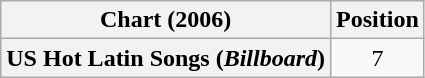<table class="wikitable plainrowheaders" style="text-align:center">
<tr>
<th scope="col">Chart (2006)</th>
<th scope="col">Position</th>
</tr>
<tr>
<th scope="row">US Hot Latin Songs (<em>Billboard</em>)</th>
<td>7</td>
</tr>
</table>
